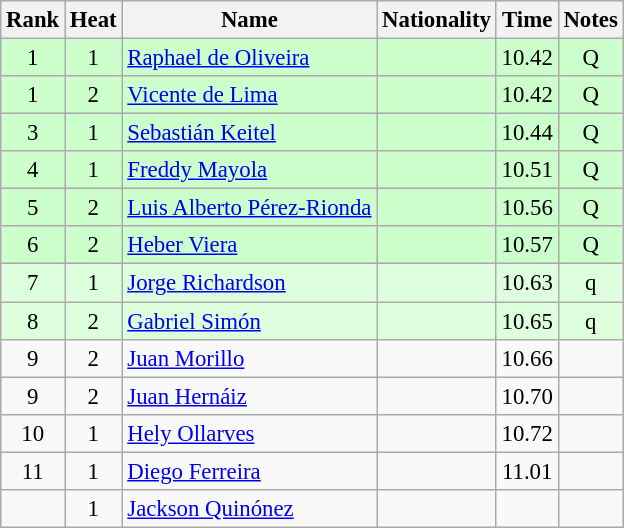<table class="wikitable sortable" style="text-align:center;font-size:95%">
<tr>
<th>Rank</th>
<th>Heat</th>
<th>Name</th>
<th>Nationality</th>
<th>Time</th>
<th>Notes</th>
</tr>
<tr bgcolor=ccffcc>
<td>1</td>
<td>1</td>
<td align=left><a href='#'>Raphael de Oliveira</a></td>
<td align=left></td>
<td>10.42</td>
<td>Q</td>
</tr>
<tr bgcolor=ccffcc>
<td>1</td>
<td>2</td>
<td align=left><a href='#'>Vicente de Lima</a></td>
<td align=left></td>
<td>10.42</td>
<td>Q</td>
</tr>
<tr bgcolor=ccffcc>
<td>3</td>
<td>1</td>
<td align=left><a href='#'>Sebastián Keitel</a></td>
<td align=left></td>
<td>10.44</td>
<td>Q</td>
</tr>
<tr bgcolor=ccffcc>
<td>4</td>
<td>1</td>
<td align=left><a href='#'>Freddy Mayola</a></td>
<td align=left></td>
<td>10.51</td>
<td>Q</td>
</tr>
<tr bgcolor=ccffcc>
<td>5</td>
<td>2</td>
<td align=left><a href='#'>Luis Alberto Pérez-Rionda</a></td>
<td align=left></td>
<td>10.56</td>
<td>Q</td>
</tr>
<tr bgcolor=ccffcc>
<td>6</td>
<td>2</td>
<td align=left><a href='#'>Heber Viera</a></td>
<td align=left></td>
<td>10.57</td>
<td>Q</td>
</tr>
<tr bgcolor=ddffdd>
<td>7</td>
<td>1</td>
<td align=left><a href='#'>Jorge Richardson</a></td>
<td align=left></td>
<td>10.63</td>
<td>q</td>
</tr>
<tr bgcolor=ddffdd>
<td>8</td>
<td>2</td>
<td align=left><a href='#'>Gabriel Simón</a></td>
<td align=left></td>
<td>10.65</td>
<td>q</td>
</tr>
<tr>
<td>9</td>
<td>2</td>
<td align=left><a href='#'>Juan Morillo</a></td>
<td align=left></td>
<td>10.66</td>
<td></td>
</tr>
<tr>
<td>9</td>
<td>2</td>
<td align=left><a href='#'>Juan Hernáiz</a></td>
<td align=left></td>
<td>10.70</td>
<td></td>
</tr>
<tr>
<td>10</td>
<td>1</td>
<td align=left><a href='#'>Hely Ollarves</a></td>
<td align=left></td>
<td>10.72</td>
<td></td>
</tr>
<tr>
<td>11</td>
<td>1</td>
<td align=left><a href='#'>Diego Ferreira</a></td>
<td align=left></td>
<td>11.01</td>
<td></td>
</tr>
<tr>
<td></td>
<td>1</td>
<td align=left><a href='#'>Jackson Quinónez</a></td>
<td align=left></td>
<td></td>
<td></td>
</tr>
</table>
